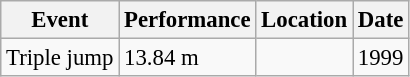<table class="wikitable" style="border-collapse: collapse; font-size: 95%;">
<tr>
<th scope="col">Event</th>
<th scope="col">Performance</th>
<th scope="col">Location</th>
<th scope="col">Date</th>
</tr>
<tr>
<td>Triple jump</td>
<td>13.84 m</td>
<td></td>
<td>1999</td>
</tr>
</table>
